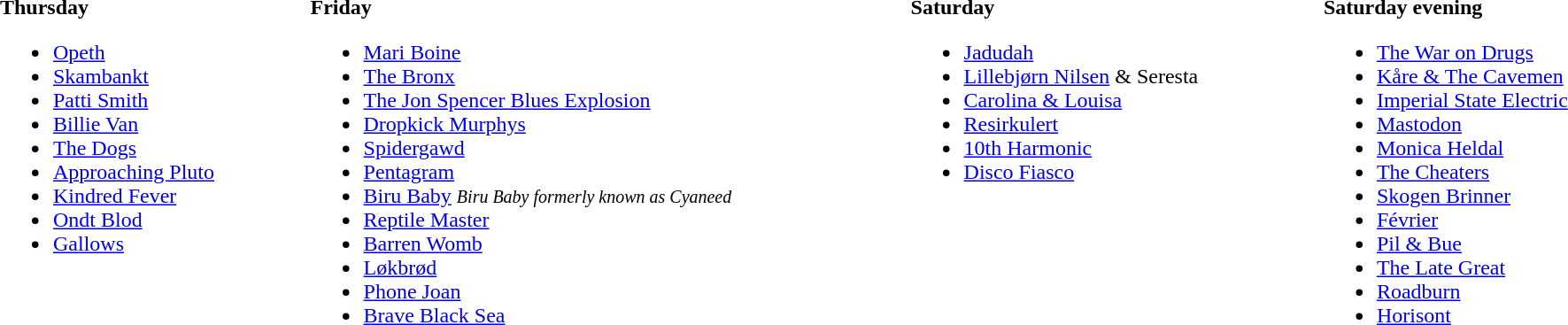<table cellpadding="2" cellspacing="2" border="0" style="width: 100%;">
<tr valign="top">
<td><br><strong>Thursday</strong><ul><li> <a href='#'>Opeth</a></li><li> <a href='#'>Skambankt</a></li><li> <a href='#'>Patti Smith</a></li><li> <a href='#'>Billie Van</a></li><li> <a href='#'>The Dogs</a></li><li> <a href='#'>Approaching Pluto</a></li><li> <a href='#'>Kindred Fever</a></li><li> <a href='#'>Ondt Blod</a></li><li> <a href='#'>Gallows</a></li></ul></td>
<td><br><strong>Friday</strong><ul><li> <a href='#'>Mari Boine</a></li><li> <a href='#'>The Bronx</a></li><li> <a href='#'>The Jon Spencer Blues Explosion</a></li><li> <a href='#'>Dropkick Murphys</a></li><li> <a href='#'>Spidergawd</a></li><li> <a href='#'>Pentagram</a></li><li> <a href='#'>Biru Baby</a> <em><small>Biru Baby formerly known as Cyaneed</small></em></li><li> <a href='#'>Reptile Master</a></li><li> <a href='#'>Barren Womb</a></li><li> <a href='#'>Løkbrød</a></li><li> <a href='#'>Phone Joan</a></li><li> <a href='#'>Brave Black Sea</a></li></ul></td>
<td><br><strong>Saturday</strong><ul><li> <a href='#'>Jadudah</a></li><li> <a href='#'>Lillebjørn Nilsen</a> & Seresta</li><li> <a href='#'>Carolina & Louisa</a></li><li> <a href='#'>Resirkulert</a></li><li> <a href='#'>10th Harmonic</a></li><li> <a href='#'>Disco Fiasco</a></li></ul></td>
<td><br><strong>Saturday evening</strong><ul><li> <a href='#'>The War on Drugs</a></li><li> <a href='#'>Kåre & The Cavemen</a></li><li> <a href='#'>Imperial State Electric</a></li><li> <a href='#'>Mastodon</a></li><li> <a href='#'>Monica Heldal</a></li><li> <a href='#'>The Cheaters</a></li><li> <a href='#'>Skogen Brinner</a></li><li> <a href='#'>Février</a></li><li> <a href='#'>Pil & Bue</a></li><li> <a href='#'>The Late Great</a></li><li> <a href='#'>Roadburn</a></li><li> <a href='#'>Horisont</a></li></ul></td>
</tr>
</table>
